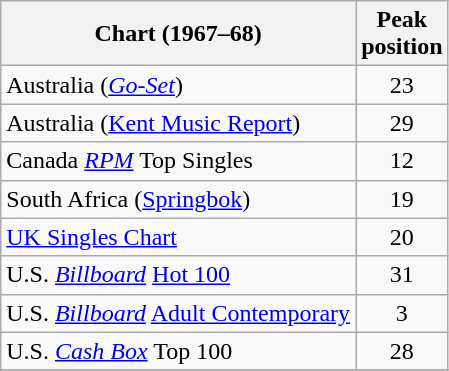<table class="wikitable sortable">
<tr>
<th>Chart (1967–68)</th>
<th>Peak<br>position</th>
</tr>
<tr>
<td>Australia (<em><a href='#'>Go-Set</a></em>)</td>
<td style="text-align:center;">23</td>
</tr>
<tr>
<td>Australia (<a href='#'>Kent Music Report</a>)</td>
<td style="text-align:center;">29</td>
</tr>
<tr>
<td>Canada <em><a href='#'>RPM</a></em> Top Singles</td>
<td style="text-align:center;">12</td>
</tr>
<tr>
<td>South Africa (<a href='#'>Springbok</a>)</td>
<td align="center">19</td>
</tr>
<tr>
<td><a href='#'>UK Singles Chart</a></td>
<td style="text-align:center;">20</td>
</tr>
<tr>
<td>U.S. <em><a href='#'>Billboard</a></em> <a href='#'>Hot 100</a></td>
<td style="text-align:center;">31</td>
</tr>
<tr>
<td>U.S. <em><a href='#'>Billboard</a></em> <a href='#'>Adult Contemporary</a></td>
<td style="text-align:center;">3</td>
</tr>
<tr>
<td>U.S. <a href='#'><em>Cash Box</em></a> Top 100</td>
<td align="center">28</td>
</tr>
<tr>
</tr>
</table>
